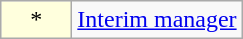<table class="wikitable">
<tr>
<td width="40px" bgcolor="#FFFFDD" align="center">*</td>
<td><a href='#'>Interim manager</a></td>
</tr>
</table>
